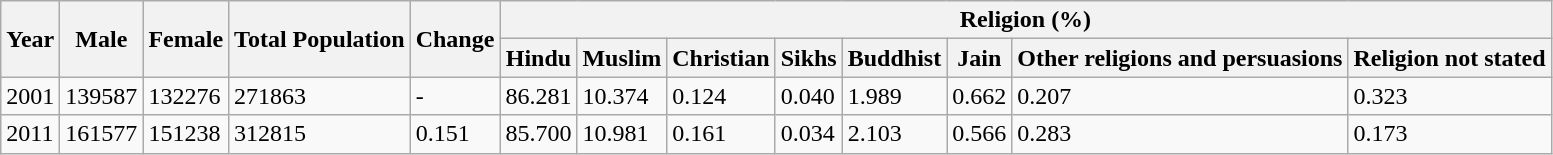<table class="wikitable">
<tr>
<th rowspan="2">Year</th>
<th rowspan="2">Male</th>
<th rowspan="2">Female</th>
<th rowspan="2">Total Population</th>
<th rowspan="2">Change</th>
<th colspan="8">Religion (%)</th>
</tr>
<tr>
<th>Hindu</th>
<th>Muslim</th>
<th>Christian</th>
<th>Sikhs</th>
<th>Buddhist</th>
<th>Jain</th>
<th>Other religions and persuasions</th>
<th>Religion not stated</th>
</tr>
<tr>
<td>2001</td>
<td>139587</td>
<td>132276</td>
<td>271863</td>
<td>-</td>
<td>86.281</td>
<td>10.374</td>
<td>0.124</td>
<td>0.040</td>
<td>1.989</td>
<td>0.662</td>
<td>0.207</td>
<td>0.323</td>
</tr>
<tr>
<td>2011</td>
<td>161577</td>
<td>151238</td>
<td>312815</td>
<td>0.151</td>
<td>85.700</td>
<td>10.981</td>
<td>0.161</td>
<td>0.034</td>
<td>2.103</td>
<td>0.566</td>
<td>0.283</td>
<td>0.173</td>
</tr>
</table>
